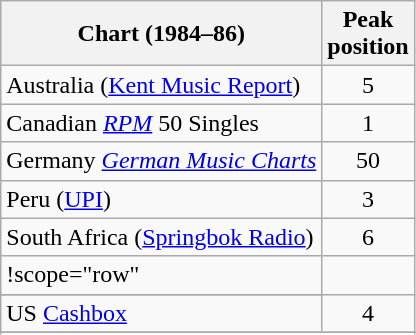<table class="wikitable sortable">
<tr>
<th>Chart (1984–86)</th>
<th>Peak<br>position</th>
</tr>
<tr>
<td>Australia (<a href='#'>Kent Music Report</a>)</td>
<td align="center">5</td>
</tr>
<tr>
<td>Canadian <em><a href='#'>RPM</a></em> 50 Singles</td>
<td align="center">1</td>
</tr>
<tr>
<td>Germany <em><a href='#'>German Music Charts</a></em> </td>
<td align="center">50</td>
</tr>
<tr>
<td>Peru (<a href='#'>UPI</a>)</td>
<td align="center">3</td>
</tr>
<tr>
<td>South Africa (<a href='#'>Springbok Radio</a>)</td>
<td align="center">6</td>
</tr>
<tr>
<td>!scope="row"</td>
</tr>
<tr>
</tr>
<tr>
</tr>
<tr>
<td>US <a href='#'>Cashbox</a></td>
<td align="center">4</td>
</tr>
<tr>
</tr>
<tr>
</tr>
</table>
